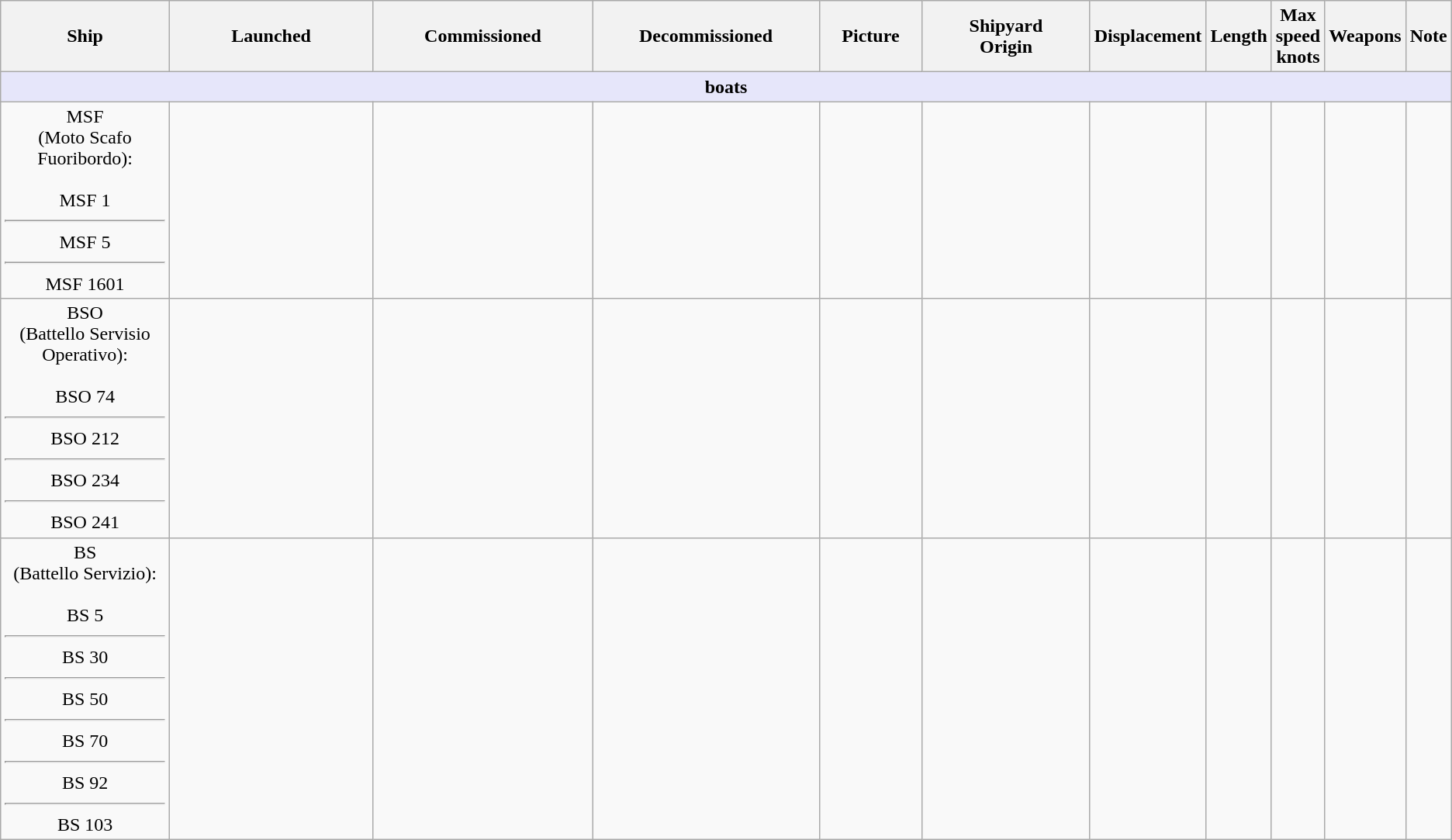<table class="wikitable" style="text-align:center;">
<tr>
<th style="text-align:central; width:15%;">Ship</th>
<th style="text-align:central; width:20%;">Launched</th>
<th style="text-align:central; width:20%;">Commissioned<br></th>
<th style="text-align:central; width:20%;">Decommissioned<br></th>
<th style="text-align:central; width:9%;">Picture</th>
<th style="text-align:central; width:24%;">Shipyard<br>Origin</th>
<th style="text-align:central; width:15%;">Displacement<br></th>
<th style="text-align:central; width:15%;">Length<br></th>
<th style="text-align:central; width:15%;">Max<br>speed<br>knots</th>
<th style="text-align:central; width:20%;">Weapons</th>
<th style="text-align:central; width:20%;">Note</th>
</tr>
<tr>
<th colspan="11" style="background: lavender;">boats</th>
</tr>
<tr>
<td>MSF<br>(Moto Scafo Fuoribordo):<br><br>MSF 1<hr>MSF 5<hr>MSF 1601</td>
<td></td>
<td></td>
<td></td>
<td></td>
<td></td>
<td></td>
<td></td>
<td></td>
<td></td>
<td></td>
</tr>
<tr>
<td>BSO<br>(Battello Servisio Operativo):<br><br>BSO 74<hr>BSO 212<hr>BSO 234<hr>BSO 241</td>
<td></td>
<td></td>
<td></td>
<td></td>
<td></td>
<td></td>
<td></td>
<td></td>
<td></td>
<td></td>
</tr>
<tr>
<td>BS<br>(Battello Servizio):<br><br>BS 5<hr>BS 30<hr>BS 50<hr>BS 70<hr>BS 92<hr>BS 103</td>
<td></td>
<td></td>
<td></td>
<td></td>
<td></td>
<td></td>
<td></td>
<td></td>
<td></td>
<td></td>
</tr>
</table>
